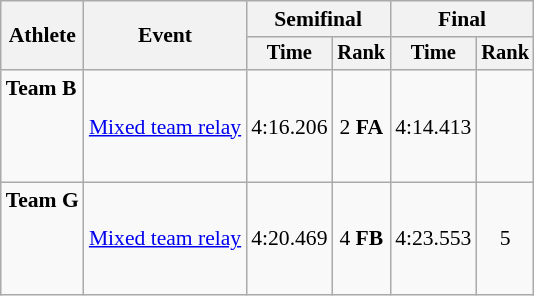<table class="wikitable" style="font-size:90%">
<tr>
<th rowspan=2>Athlete</th>
<th rowspan=2>Event</th>
<th colspan=2>Semifinal</th>
<th colspan=2>Final</th>
</tr>
<tr style="font-size:95%">
<th>Time</th>
<th>Rank</th>
<th>Time</th>
<th>Rank</th>
</tr>
<tr align=center>
<td align=left><strong>Team B</strong><br><br><br><br></td>
<td align=left><a href='#'>Mixed team relay</a></td>
<td>4:16.206</td>
<td>2 <strong>FA</strong></td>
<td>4:14.413</td>
<td></td>
</tr>
<tr align=center>
<td align=left><strong>Team G</strong><br><br><br><br></td>
<td align=left><a href='#'>Mixed team relay</a></td>
<td>4:20.469</td>
<td>4 <strong>FB</strong></td>
<td>4:23.553</td>
<td>5</td>
</tr>
</table>
